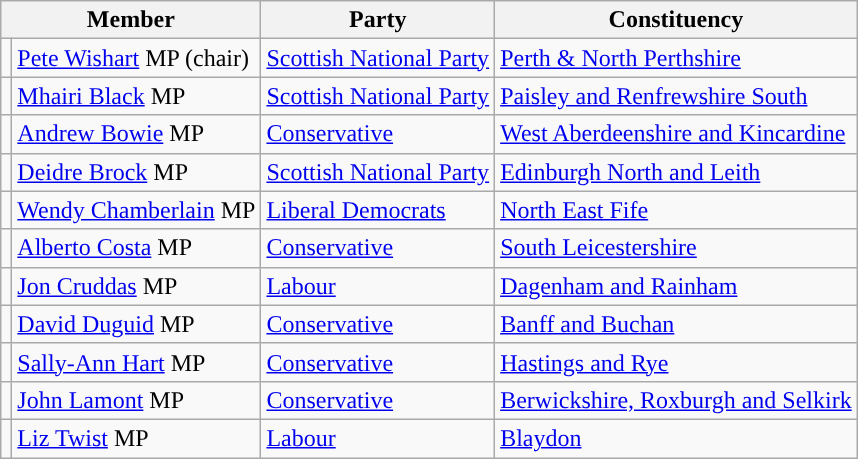<table class="wikitable sortable">
<tr>
<th colspan="2" valign="top">Member</th>
<th valign="top">Party</th>
<th valign="top">Constituency</th>
</tr>
<tr>
<td style="color:inherit;background:"></td>
<td><a href='#'>Pete Wishart</a> MP (chair)</td>
<td><a href='#'>Scottish National Party</a></td>
<td><a href='#'>Perth & North Perthshire</a></td>
</tr>
<tr>
<td style="color:inherit;background:"></td>
<td><a href='#'>Mhairi Black</a> MP</td>
<td><a href='#'>Scottish National Party</a></td>
<td><a href='#'>Paisley and Renfrewshire South</a></td>
</tr>
<tr>
<td style="color:inherit;background:"></td>
<td><a href='#'>Andrew Bowie</a> MP</td>
<td><a href='#'>Conservative</a></td>
<td><a href='#'>West Aberdeenshire and Kincardine</a></td>
</tr>
<tr>
<td style="color:inherit;background:"></td>
<td><a href='#'>Deidre Brock</a> MP</td>
<td><a href='#'>Scottish National Party</a></td>
<td><a href='#'>Edinburgh North and Leith</a></td>
</tr>
<tr>
<td style="color:inherit;background:"></td>
<td><a href='#'>Wendy Chamberlain</a> MP</td>
<td><a href='#'>Liberal Democrats</a></td>
<td><a href='#'>North East Fife</a></td>
</tr>
<tr>
<td style="color:inherit;background:"></td>
<td><a href='#'>Alberto Costa</a> MP</td>
<td><a href='#'>Conservative</a></td>
<td><a href='#'>South Leicestershire</a></td>
</tr>
<tr>
<td style="color:inherit;background:"></td>
<td><a href='#'>Jon Cruddas</a> MP</td>
<td><a href='#'>Labour</a></td>
<td><a href='#'>Dagenham and Rainham</a></td>
</tr>
<tr>
<td style="color:inherit;background:"></td>
<td><a href='#'>David Duguid</a> MP</td>
<td><a href='#'>Conservative</a></td>
<td><a href='#'>Banff and Buchan</a></td>
</tr>
<tr>
<td style="color:inherit;background:"></td>
<td><a href='#'>Sally-Ann Hart</a> MP</td>
<td><a href='#'>Conservative</a></td>
<td><a href='#'>Hastings and Rye</a></td>
</tr>
<tr>
<td style="color:inherit;background:"></td>
<td><a href='#'>John Lamont</a> MP</td>
<td><a href='#'>Conservative</a></td>
<td><a href='#'>Berwickshire, Roxburgh and Selkirk</a></td>
</tr>
<tr>
<td style="color:inherit;background:"></td>
<td><a href='#'>Liz Twist</a> MP</td>
<td><a href='#'>Labour</a></td>
<td><a href='#'>Blaydon</a></td>
</tr>
</table>
